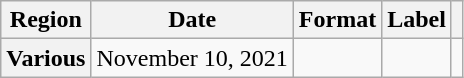<table class="wikitable plainrowheaders">
<tr>
<th scope="col">Region</th>
<th scope="col">Date</th>
<th scope="col">Format</th>
<th scope="col">Label</th>
<th scope="col"></th>
</tr>
<tr>
<th scope="row">Various</th>
<td>November 10, 2021</td>
<td></td>
<td></td>
<td align="center"></td>
</tr>
</table>
